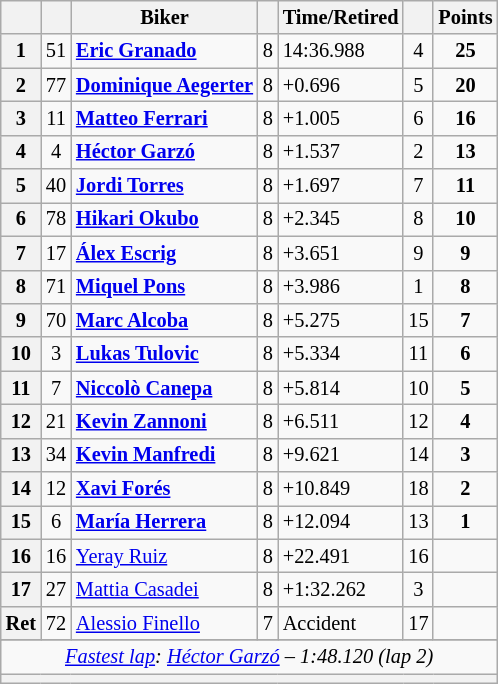<table class="wikitable sortable" style="font-size: 85%;">
<tr>
<th scope="col"></th>
<th scope="col"></th>
<th scope="col">Biker</th>
<th scope="col" class="unsortable"></th>
<th scope="col" class="unsortable">Time/Retired</th>
<th scope="col"></th>
<th scope="col">Points</th>
</tr>
<tr>
<th scope="row">1</th>
<td align="center">51</td>
<td> <strong><a href='#'>Eric Granado</a></strong></td>
<td>8</td>
<td>14:36.988</td>
<td align="center">4</td>
<td align="center"><strong>25</strong></td>
</tr>
<tr>
<th scope="row">2</th>
<td align="center">77</td>
<td> <strong><a href='#'>Dominique Aegerter</a></strong></td>
<td>8</td>
<td>+0.696</td>
<td align="center">5</td>
<td align="center"><strong>20</strong></td>
</tr>
<tr>
<th scope="row">3</th>
<td align="center">11</td>
<td> <strong><a href='#'>Matteo Ferrari</a></strong></td>
<td>8</td>
<td>+1.005</td>
<td align="center">6</td>
<td align="center"><strong>16</strong></td>
</tr>
<tr>
<th scope="row">4</th>
<td align="center">4</td>
<td> <strong><a href='#'>Héctor Garzó</a></strong></td>
<td>8</td>
<td>+1.537</td>
<td align="center">2</td>
<td align="center"><strong>13</strong></td>
</tr>
<tr>
<th scope="row">5</th>
<td align="center">40</td>
<td> <strong><a href='#'>Jordi Torres</a></strong></td>
<td>8</td>
<td>+1.697</td>
<td align="center">7</td>
<td align="center"><strong>11</strong></td>
</tr>
<tr>
<th scope="row">6</th>
<td align="center">78</td>
<td> <strong><a href='#'>Hikari Okubo</a></strong></td>
<td>8</td>
<td>+2.345</td>
<td align="center">8</td>
<td align="center"><strong>10</strong></td>
</tr>
<tr>
<th scope="row">7</th>
<td align="center">17</td>
<td> <strong><a href='#'>Álex Escrig</a></strong></td>
<td>8</td>
<td>+3.651</td>
<td align="center">9</td>
<td align="center"><strong>9</strong></td>
</tr>
<tr>
<th scope="row">8</th>
<td align="center">71</td>
<td> <strong><a href='#'>Miquel Pons</a></strong></td>
<td>8</td>
<td>+3.986</td>
<td align="center">1</td>
<td align="center"><strong>8</strong></td>
</tr>
<tr>
<th scope="row">9</th>
<td align="center">70</td>
<td> <strong><a href='#'>Marc Alcoba</a></strong></td>
<td>8</td>
<td>+5.275</td>
<td align="center">15</td>
<td align="center"><strong>7</strong></td>
</tr>
<tr>
<th scope="row">10</th>
<td align="center">3</td>
<td> <strong><a href='#'>Lukas Tulovic</a></strong></td>
<td>8</td>
<td>+5.334</td>
<td align="center">11</td>
<td align="center"><strong>6</strong></td>
</tr>
<tr>
<th scope="row">11</th>
<td align="center">7</td>
<td> <strong><a href='#'>Niccolò Canepa</a></strong></td>
<td>8</td>
<td>+5.814</td>
<td align="center">10</td>
<td align="center"><strong>5</strong></td>
</tr>
<tr>
<th scope="row">12</th>
<td align="center">21</td>
<td> <strong><a href='#'>Kevin Zannoni</a></strong></td>
<td>8</td>
<td>+6.511</td>
<td align="center">12</td>
<td align="center"><strong>4</strong></td>
</tr>
<tr>
<th scope="row">13</th>
<td align="center">34</td>
<td> <strong><a href='#'>Kevin Manfredi</a></strong></td>
<td>8</td>
<td>+9.621</td>
<td align="center">14</td>
<td align="center"><strong>3</strong></td>
</tr>
<tr>
<th scope="row">14</th>
<td align="center">12</td>
<td> <strong><a href='#'>Xavi Forés</a></strong></td>
<td>8</td>
<td>+10.849</td>
<td align="center">18</td>
<td align="center"><strong>2</strong></td>
</tr>
<tr>
<th scope="row">15</th>
<td align="center">6</td>
<td> <strong><a href='#'>María Herrera</a></strong></td>
<td>8</td>
<td>+12.094</td>
<td align="center">13</td>
<td align="center"><strong>1</strong></td>
</tr>
<tr>
<th scope="row">16</th>
<td align="center">16</td>
<td> <a href='#'>Yeray Ruiz</a></td>
<td>8</td>
<td>+22.491</td>
<td align="center">16</td>
<td></td>
</tr>
<tr>
<th scope="row">17</th>
<td align="center">27</td>
<td> <a href='#'>Mattia Casadei</a></td>
<td>8</td>
<td>+1:32.262</td>
<td align="center">3</td>
<td></td>
</tr>
<tr>
<th scope="row">Ret</th>
<td align="center">72</td>
<td> <a href='#'>Alessio Finello</a></td>
<td>7</td>
<td>Accident</td>
<td align="center">17</td>
<td></td>
</tr>
<tr>
</tr>
<tr class="sortbottom">
<td colspan="7" style="text-align:center"><em><a href='#'>Fastest lap</a>:  <a href='#'>Héctor Garzó</a> – 1:48.120 (lap 2)</em></td>
</tr>
<tr>
<th colspan="7"></th>
</tr>
</table>
